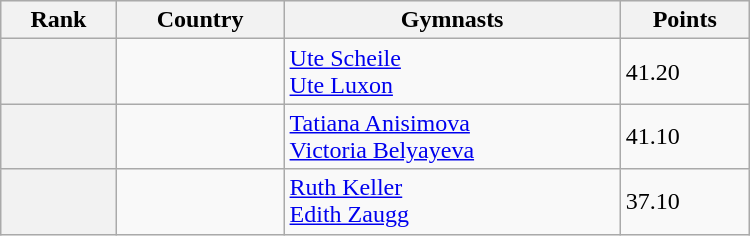<table class="wikitable" width=500>
<tr bgcolor="#efefef">
<th>Rank</th>
<th>Country</th>
<th>Gymnasts</th>
<th>Points</th>
</tr>
<tr>
<th></th>
<td></td>
<td><a href='#'>Ute Scheile</a> <br> <a href='#'>Ute Luxon</a></td>
<td>41.20</td>
</tr>
<tr>
<th></th>
<td></td>
<td><a href='#'>Tatiana Anisimova</a> <br> <a href='#'>Victoria Belyayeva</a></td>
<td>41.10</td>
</tr>
<tr>
<th></th>
<td></td>
<td><a href='#'>Ruth Keller</a> <br> <a href='#'>Edith Zaugg</a></td>
<td>37.10</td>
</tr>
</table>
